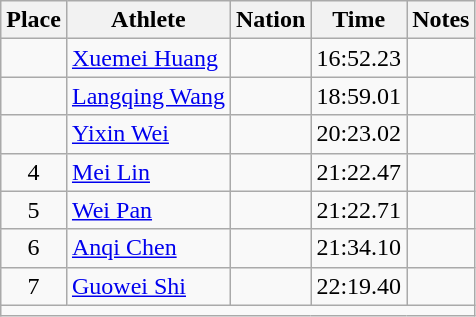<table class="wikitable mw-datatable sortable" style="text-align:center;">
<tr>
<th scope="col">Place</th>
<th scope="col">Athlete</th>
<th scope="col">Nation</th>
<th scope="col">Time</th>
<th scope="col">Notes</th>
</tr>
<tr>
<td></td>
<td align="left"><a href='#'>Xuemei Huang</a></td>
<td align="left"></td>
<td>16:52.23</td>
<td></td>
</tr>
<tr>
<td></td>
<td align="left"><a href='#'>Langqing Wang</a></td>
<td align="left"></td>
<td>18:59.01</td>
<td></td>
</tr>
<tr>
<td></td>
<td align="left"><a href='#'>Yixin Wei</a></td>
<td align="left"></td>
<td>20:23.02</td>
<td></td>
</tr>
<tr>
<td>4</td>
<td align="left"><a href='#'>Mei Lin</a></td>
<td align="left"></td>
<td>21:22.47</td>
<td></td>
</tr>
<tr>
<td>5</td>
<td align="left"><a href='#'>Wei Pan</a></td>
<td align="left"></td>
<td>21:22.71</td>
<td></td>
</tr>
<tr>
<td>6</td>
<td align="left"><a href='#'>Anqi Chen</a></td>
<td align="left"></td>
<td>21:34.10</td>
<td></td>
</tr>
<tr>
<td>7</td>
<td align="left"><a href='#'>Guowei Shi</a></td>
<td align="left"></td>
<td>22:19.40</td>
<td></td>
</tr>
<tr class="sortbottom">
<td colspan="5"></td>
</tr>
</table>
